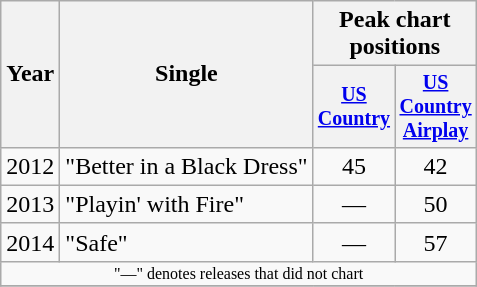<table class="wikitable" style="text-align:center;">
<tr>
<th rowspan="2">Year</th>
<th rowspan="2">Single</th>
<th colspan="2">Peak chart<br>positions</th>
</tr>
<tr style="font-size:smaller;">
<th width="45"><a href='#'>US Country</a></th>
<th width="45"><a href='#'>US Country Airplay</a></th>
</tr>
<tr>
<td>2012</td>
<td align="left">"Better in a Black Dress"</td>
<td>45</td>
<td>42</td>
</tr>
<tr>
<td>2013</td>
<td align="left">"Playin' with Fire"</td>
<td>—</td>
<td>50</td>
</tr>
<tr>
<td>2014</td>
<td align="left">"Safe"</td>
<td>—</td>
<td>57</td>
</tr>
<tr>
<td colspan="4" style="font-size:8pt">"—" denotes releases that did not chart</td>
</tr>
<tr>
</tr>
</table>
